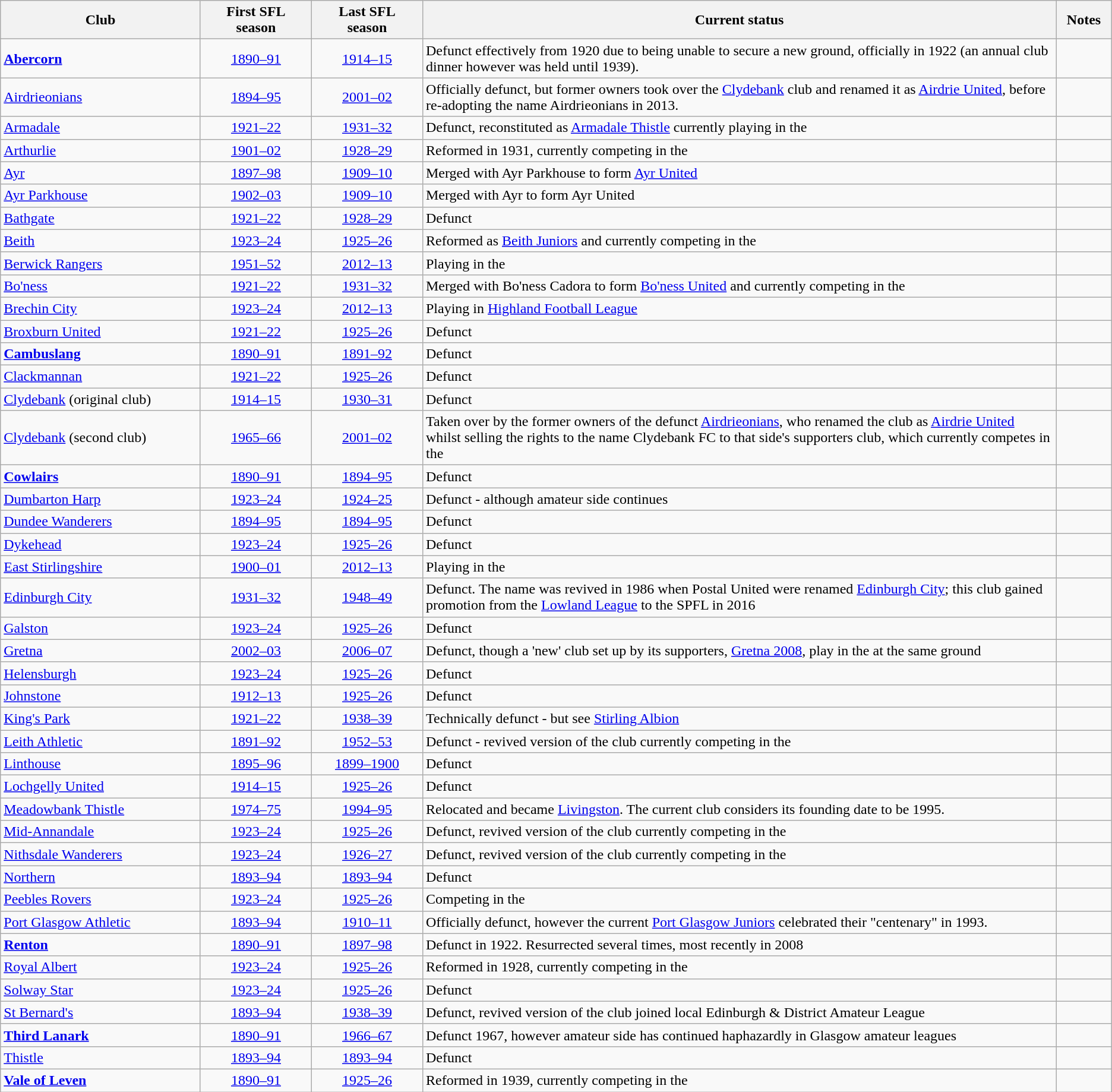<table class="wikitable sortable" style="text-align:left">
<tr>
<th width=18%>Club</th>
<th width=10%>First SFL<br>season</th>
<th width=10%>Last SFL<br>season</th>
<th width=57%>Current status</th>
<th width=7%>Notes</th>
</tr>
<tr>
<td align=left><strong><a href='#'>Abercorn</a></strong></td>
<td align=center><a href='#'>1890–91</a></td>
<td align=center><a href='#'>1914–15</a></td>
<td>Defunct effectively from 1920 due to being unable to secure a new ground, officially in 1922 (an annual club dinner however was held until 1939).</td>
<td align=center></td>
</tr>
<tr>
<td align=left><a href='#'>Airdrieonians</a></td>
<td align=center><a href='#'>1894–95</a></td>
<td align=center><a href='#'>2001–02</a></td>
<td>Officially defunct, but former owners took over the <a href='#'>Clydebank</a> club and renamed it as <a href='#'>Airdrie United</a>, before re-adopting the name Airdrieonians in 2013.</td>
<td align=center></td>
</tr>
<tr>
<td align=left><a href='#'>Armadale</a></td>
<td align=center><a href='#'>1921–22</a></td>
<td align=center><a href='#'>1931–32</a></td>
<td>Defunct, reconstituted as <a href='#'>Armadale Thistle</a> currently playing in the </td>
<td align="center"></td>
</tr>
<tr>
<td align=left><a href='#'>Arthurlie</a></td>
<td align=center><a href='#'>1901–02</a></td>
<td align=center><a href='#'>1928–29</a></td>
<td>Reformed in 1931, currently competing in the </td>
<td align="center"></td>
</tr>
<tr>
<td align=left><a href='#'>Ayr</a></td>
<td align=center><a href='#'>1897–98</a></td>
<td align=center><a href='#'>1909–10</a></td>
<td>Merged with Ayr Parkhouse to form <a href='#'>Ayr United</a></td>
<td align=center></td>
</tr>
<tr>
<td align=left><a href='#'>Ayr Parkhouse</a></td>
<td align=center><a href='#'>1902–03</a></td>
<td align=center><a href='#'>1909–10</a></td>
<td>Merged with Ayr to form Ayr United</td>
<td align=center></td>
</tr>
<tr>
<td align=left><a href='#'>Bathgate</a></td>
<td align=center><a href='#'>1921–22</a></td>
<td align=center><a href='#'>1928–29</a></td>
<td>Defunct</td>
<td align=center></td>
</tr>
<tr>
<td align=left><a href='#'>Beith</a></td>
<td align=center><a href='#'>1923–24</a></td>
<td align=center><a href='#'>1925–26</a></td>
<td>Reformed as <a href='#'>Beith Juniors</a> and currently competing in the </td>
<td align="center"></td>
</tr>
<tr>
<td align=left><a href='#'>Berwick Rangers</a></td>
<td align=center><a href='#'>1951–52</a></td>
<td align=center><a href='#'>2012–13</a></td>
<td>Playing in the </td>
<td align="center"></td>
</tr>
<tr>
<td align=left><a href='#'>Bo'ness</a></td>
<td align=center><a href='#'>1921–22</a></td>
<td align=center><a href='#'>1931–32</a></td>
<td>Merged with Bo'ness Cadora to form <a href='#'>Bo'ness United</a> and currently competing in the </td>
<td align="center"></td>
</tr>
<tr>
<td align=left><a href='#'>Brechin City</a></td>
<td align=center><a href='#'>1923–24</a></td>
<td align=center><a href='#'>2012–13</a></td>
<td>Playing in <a href='#'>Highland Football League</a></td>
<td align=center></td>
</tr>
<tr>
<td align=left><a href='#'>Broxburn United</a></td>
<td align=center><a href='#'>1921–22</a></td>
<td align=center><a href='#'>1925–26</a></td>
<td>Defunct</td>
<td align=center></td>
</tr>
<tr>
<td align=left><strong><a href='#'>Cambuslang</a></strong></td>
<td align=center><a href='#'>1890–91</a></td>
<td align=center><a href='#'>1891–92</a></td>
<td>Defunct</td>
<td align=center></td>
</tr>
<tr>
<td align=left><a href='#'>Clackmannan</a></td>
<td align=center><a href='#'>1921–22</a></td>
<td align=center><a href='#'>1925–26</a></td>
<td>Defunct</td>
<td align=center></td>
</tr>
<tr>
<td align=left><a href='#'>Clydebank</a> (original club)</td>
<td align=center><a href='#'>1914–15</a></td>
<td align=center><a href='#'>1930–31</a></td>
<td>Defunct</td>
<td align=center></td>
</tr>
<tr>
<td align=left><a href='#'>Clydebank</a> (second club)</td>
<td align=center><a href='#'>1965–66</a></td>
<td align=center><a href='#'>2001–02</a></td>
<td>Taken over by the former owners of the defunct <a href='#'>Airdrieonians</a>, who renamed the club as <a href='#'>Airdrie United</a> whilst selling the rights to the name Clydebank FC to that side's supporters club, which currently competes in the </td>
<td align="center"></td>
</tr>
<tr>
<td align=left><strong><a href='#'>Cowlairs</a></strong></td>
<td align=center><a href='#'>1890–91</a></td>
<td align=center><a href='#'>1894–95</a></td>
<td>Defunct</td>
<td align=center></td>
</tr>
<tr>
<td align=left><a href='#'>Dumbarton Harp</a></td>
<td align=center><a href='#'>1923–24</a></td>
<td align=center><a href='#'>1924–25</a></td>
<td>Defunct - although amateur side continues</td>
<td align=center></td>
</tr>
<tr>
<td align=left><a href='#'>Dundee Wanderers</a></td>
<td align=center><a href='#'>1894–95</a></td>
<td align=center><a href='#'>1894–95</a></td>
<td>Defunct</td>
<td align=center></td>
</tr>
<tr>
<td align=left><a href='#'>Dykehead</a></td>
<td align=center><a href='#'>1923–24</a></td>
<td align=center><a href='#'>1925–26</a></td>
<td>Defunct</td>
<td align=center></td>
</tr>
<tr>
<td align=left><a href='#'>East Stirlingshire</a></td>
<td align=center><a href='#'>1900–01</a></td>
<td align=center><a href='#'>2012–13</a></td>
<td>Playing in the </td>
<td align="center"></td>
</tr>
<tr>
<td align=left><a href='#'>Edinburgh City</a></td>
<td align=center><a href='#'>1931–32</a></td>
<td align=center><a href='#'>1948–49</a></td>
<td>Defunct. The name was revived in 1986 when Postal United were renamed <a href='#'>Edinburgh City</a>; this club gained promotion from the <a href='#'>Lowland League</a> to the SPFL in 2016</td>
<td align=center></td>
</tr>
<tr>
<td align=left><a href='#'>Galston</a></td>
<td align=center><a href='#'>1923–24</a></td>
<td align=center><a href='#'>1925–26</a></td>
<td>Defunct</td>
<td align=center></td>
</tr>
<tr>
<td align=left><a href='#'>Gretna</a></td>
<td align=center><a href='#'>2002–03</a></td>
<td align=center><a href='#'>2006–07</a></td>
<td>Defunct, though a 'new' club set up by its supporters, <a href='#'>Gretna 2008</a>, play in the  at the same ground</td>
<td align="center"></td>
</tr>
<tr>
<td align=left><a href='#'>Helensburgh</a></td>
<td align=center><a href='#'>1923–24</a></td>
<td align=center><a href='#'>1925–26</a></td>
<td>Defunct</td>
<td align=center></td>
</tr>
<tr>
<td align=left><a href='#'>Johnstone</a></td>
<td align=center><a href='#'>1912–13</a></td>
<td align=center><a href='#'>1925–26</a></td>
<td>Defunct</td>
<td align=center></td>
</tr>
<tr>
<td align=left><a href='#'>King's Park</a></td>
<td align=center><a href='#'>1921–22</a></td>
<td align=center><a href='#'>1938–39</a></td>
<td>Technically defunct - but see <a href='#'>Stirling Albion</a></td>
<td align=center></td>
</tr>
<tr>
<td align=left><a href='#'>Leith Athletic</a></td>
<td align=center><a href='#'>1891–92</a></td>
<td align=center><a href='#'>1952–53</a></td>
<td>Defunct - revived version of the club currently competing in the </td>
<td align="center"></td>
</tr>
<tr>
<td align=left><a href='#'>Linthouse</a></td>
<td align=center><a href='#'>1895–96</a></td>
<td align=center><a href='#'>1899–1900</a></td>
<td>Defunct</td>
<td align=center></td>
</tr>
<tr>
<td align=left><a href='#'>Lochgelly United</a></td>
<td align=center><a href='#'>1914–15</a></td>
<td align=center><a href='#'>1925–26</a></td>
<td>Defunct</td>
<td align=center></td>
</tr>
<tr>
<td align=left><a href='#'>Meadowbank Thistle</a></td>
<td align=center><a href='#'>1974–75</a></td>
<td align=center><a href='#'>1994–95</a></td>
<td>Relocated and became <a href='#'>Livingston</a>. The current club considers its founding date to be 1995.</td>
<td align=center></td>
</tr>
<tr>
<td align=left><a href='#'>Mid-Annandale</a></td>
<td align=center><a href='#'>1923–24</a></td>
<td align=center><a href='#'>1925–26</a></td>
<td>Defunct, revived version of the club currently competing in the </td>
<td align=center></td>
</tr>
<tr>
<td align=left><a href='#'>Nithsdale Wanderers</a></td>
<td align=center><a href='#'>1923–24</a></td>
<td align=center><a href='#'>1926–27</a></td>
<td>Defunct, revived version of the club currently competing in the </td>
<td align=center></td>
</tr>
<tr>
<td align=left><a href='#'>Northern</a></td>
<td align=center><a href='#'>1893–94</a></td>
<td align=center><a href='#'>1893–94</a></td>
<td>Defunct</td>
<td align=center></td>
</tr>
<tr>
<td align=left><a href='#'>Peebles Rovers</a></td>
<td align=center><a href='#'>1923–24</a></td>
<td align=center><a href='#'>1925–26</a></td>
<td>Competing in the </td>
<td align="center"></td>
</tr>
<tr>
<td align=left><a href='#'>Port Glasgow Athletic</a></td>
<td align=center><a href='#'>1893–94</a></td>
<td align=center><a href='#'>1910–11</a></td>
<td>Officially defunct, however the current <a href='#'>Port Glasgow Juniors</a> celebrated their "centenary" in 1993.</td>
<td align="center"></td>
</tr>
<tr>
<td align=left><strong><a href='#'>Renton</a></strong></td>
<td align=center><a href='#'>1890–91</a></td>
<td align=center><a href='#'>1897–98</a></td>
<td>Defunct in 1922. Resurrected several times, most recently in 2008</td>
<td align=center></td>
</tr>
<tr>
<td align=left><a href='#'>Royal Albert</a></td>
<td align=center><a href='#'>1923–24</a></td>
<td align=center><a href='#'>1925–26</a></td>
<td>Reformed in 1928, currently competing in the </td>
<td align="center"></td>
</tr>
<tr>
<td align=left><a href='#'>Solway Star</a></td>
<td align=center><a href='#'>1923–24</a></td>
<td align=center><a href='#'>1925–26</a></td>
<td>Defunct</td>
<td align=center></td>
</tr>
<tr>
<td align=left><a href='#'>St Bernard's</a></td>
<td align=center><a href='#'>1893–94</a></td>
<td align=center><a href='#'>1938–39</a></td>
<td>Defunct, revived version of the club joined local Edinburgh & District Amateur League</td>
<td align=center></td>
</tr>
<tr>
<td align=left><strong><a href='#'>Third Lanark</a></strong></td>
<td align=center><a href='#'>1890–91</a></td>
<td align=center><a href='#'>1966–67</a></td>
<td>Defunct 1967, however amateur side has continued haphazardly in Glasgow amateur leagues</td>
<td align=center></td>
</tr>
<tr>
<td align=left><a href='#'>Thistle</a></td>
<td align=center><a href='#'>1893–94</a></td>
<td align=center><a href='#'>1893–94</a></td>
<td>Defunct</td>
<td align=center></td>
</tr>
<tr>
<td align=left><strong><a href='#'>Vale of Leven</a></strong></td>
<td align=center><a href='#'>1890–91</a></td>
<td align=center><a href='#'>1925–26</a></td>
<td>Reformed in 1939, currently competing in the </td>
<td align="center"></td>
</tr>
</table>
